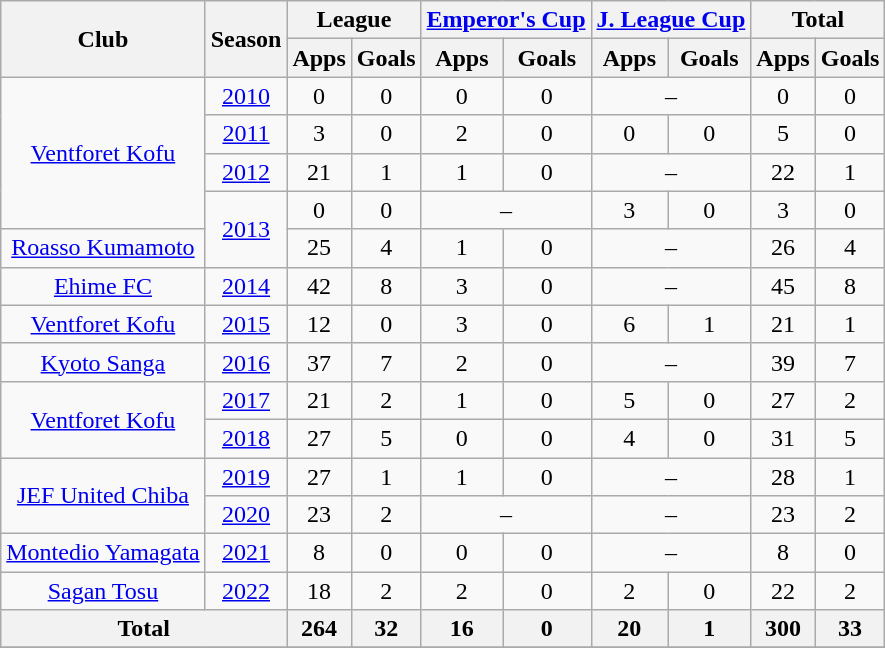<table class="wikitable" style="text-align:center;">
<tr>
<th rowspan="2">Club</th>
<th rowspan="2">Season</th>
<th colspan="2">League</th>
<th colspan="2"><a href='#'>Emperor's Cup</a></th>
<th colspan="2"><a href='#'>J. League Cup</a></th>
<th colspan="2">Total</th>
</tr>
<tr>
<th>Apps</th>
<th>Goals</th>
<th>Apps</th>
<th>Goals</th>
<th>Apps</th>
<th>Goals</th>
<th>Apps</th>
<th>Goals</th>
</tr>
<tr>
<td rowspan="4"><a href='#'>Ventforet Kofu</a></td>
<td><a href='#'>2010</a></td>
<td>0</td>
<td>0</td>
<td>0</td>
<td>0</td>
<td colspan="2">–</td>
<td>0</td>
<td>0</td>
</tr>
<tr>
<td><a href='#'>2011</a></td>
<td>3</td>
<td>0</td>
<td>2</td>
<td>0</td>
<td>0</td>
<td>0</td>
<td>5</td>
<td>0</td>
</tr>
<tr>
<td><a href='#'>2012</a></td>
<td>21</td>
<td>1</td>
<td>1</td>
<td>0</td>
<td colspan="2">–</td>
<td>22</td>
<td>1</td>
</tr>
<tr>
<td rowspan="2"><a href='#'>2013</a></td>
<td>0</td>
<td>0</td>
<td colspan="2">–</td>
<td>3</td>
<td>0</td>
<td>3</td>
<td>0</td>
</tr>
<tr>
<td><a href='#'>Roasso Kumamoto</a></td>
<td>25</td>
<td>4</td>
<td>1</td>
<td>0</td>
<td colspan="2">–</td>
<td>26</td>
<td>4</td>
</tr>
<tr>
<td><a href='#'>Ehime FC</a></td>
<td><a href='#'>2014</a></td>
<td>42</td>
<td>8</td>
<td>3</td>
<td>0</td>
<td colspan="2">–</td>
<td>45</td>
<td>8</td>
</tr>
<tr>
<td><a href='#'>Ventforet Kofu</a></td>
<td><a href='#'>2015</a></td>
<td>12</td>
<td>0</td>
<td>3</td>
<td>0</td>
<td>6</td>
<td>1</td>
<td>21</td>
<td>1</td>
</tr>
<tr>
<td><a href='#'>Kyoto Sanga</a></td>
<td><a href='#'>2016</a></td>
<td>37</td>
<td>7</td>
<td>2</td>
<td>0</td>
<td colspan="2">–</td>
<td>39</td>
<td>7</td>
</tr>
<tr>
<td rowspan="2"><a href='#'>Ventforet Kofu</a></td>
<td><a href='#'>2017</a></td>
<td>21</td>
<td>2</td>
<td>1</td>
<td>0</td>
<td>5</td>
<td>0</td>
<td>27</td>
<td>2</td>
</tr>
<tr>
<td><a href='#'>2018</a></td>
<td>27</td>
<td>5</td>
<td>0</td>
<td>0</td>
<td>4</td>
<td>0</td>
<td>31</td>
<td>5</td>
</tr>
<tr>
<td rowspan="2"><a href='#'>JEF United Chiba</a></td>
<td><a href='#'>2019</a></td>
<td>27</td>
<td>1</td>
<td>1</td>
<td>0</td>
<td colspan="2">–</td>
<td>28</td>
<td>1</td>
</tr>
<tr>
<td><a href='#'>2020</a></td>
<td>23</td>
<td>2</td>
<td colspan="2">–</td>
<td colspan="2">–</td>
<td>23</td>
<td>2</td>
</tr>
<tr>
<td><a href='#'>Montedio Yamagata</a></td>
<td><a href='#'>2021</a></td>
<td>8</td>
<td>0</td>
<td>0</td>
<td>0</td>
<td colspan="2">–</td>
<td>8</td>
<td>0</td>
</tr>
<tr>
<td><a href='#'>Sagan Tosu</a></td>
<td><a href='#'>2022</a></td>
<td>18</td>
<td>2</td>
<td>2</td>
<td>0</td>
<td>2</td>
<td>0</td>
<td>22</td>
<td>2</td>
</tr>
<tr>
<th colspan="2">Total</th>
<th>264</th>
<th>32</th>
<th>16</th>
<th>0</th>
<th>20</th>
<th>1</th>
<th>300</th>
<th>33</th>
</tr>
<tr>
</tr>
</table>
